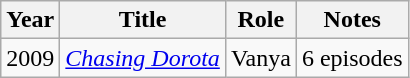<table class="wikitable">
<tr>
<th>Year</th>
<th>Title</th>
<th>Role</th>
<th class="unsortable">Notes</th>
</tr>
<tr>
<td>2009</td>
<td><em><a href='#'>Chasing Dorota</a></em></td>
<td>Vanya</td>
<td>6 episodes</td>
</tr>
</table>
